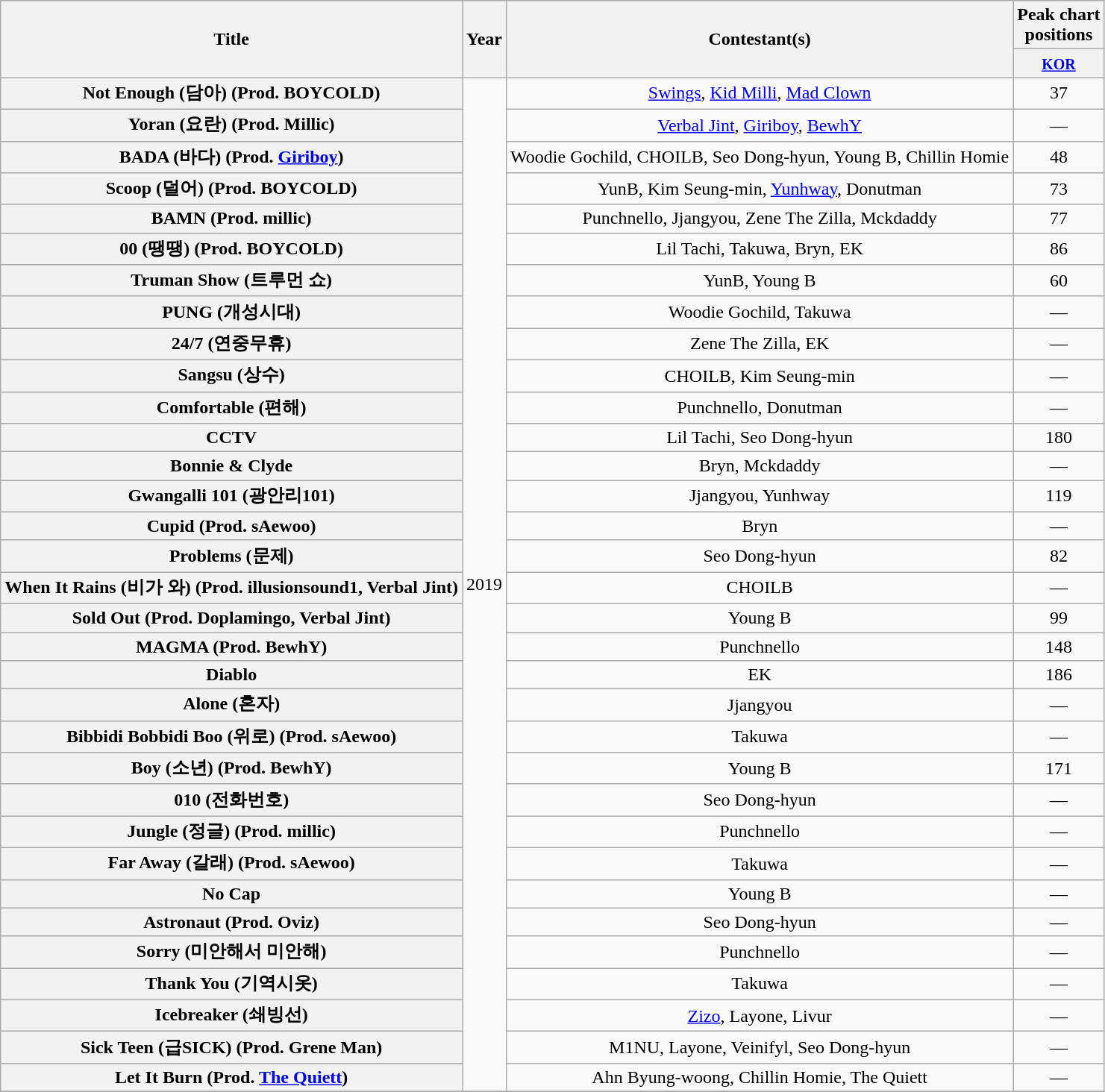<table class="wikitable plainrowheaders" style="text-align:center">
<tr>
<th scope="col" rowspan="2">Title</th>
<th scope="col" rowspan="2">Year</th>
<th scope="col" rowspan="2">Contestant(s)</th>
<th scope="col" colspan="1">Peak chart <br> positions</th>
</tr>
<tr>
<th><small><a href='#'>KOR</a></small><br></th>
</tr>
<tr>
<th scope="row">Not Enough (담아) (Prod. BOYCOLD)<br></th>
<td rowspan="33">2019</td>
<td><a href='#'>Swings</a>, <a href='#'>Kid Milli</a>, <a href='#'>Mad Clown</a></td>
<td>37</td>
</tr>
<tr>
<th scope="row">Yoran (요란) (Prod. Millic)</th>
<td><a href='#'>Verbal Jint</a>, <a href='#'>Giriboy</a>, <a href='#'>BewhY</a></td>
<td>—</td>
</tr>
<tr>
<th scope="row">BADA (바다) (Prod. <a href='#'>Giriboy</a>)<br></th>
<td>Woodie Gochild, CHOILB, Seo Dong-hyun, Young B, Chillin Homie</td>
<td>48</td>
</tr>
<tr>
<th scope="row">Scoop (덜어) (Prod. BOYCOLD)<br></th>
<td>YunB, Kim Seung-min, <a href='#'>Yunhway</a>, Donutman</td>
<td>73</td>
</tr>
<tr>
<th scope="row">BAMN (Prod. millic)</th>
<td>Punchnello, Jjangyou, Zene The Zilla, Mckdaddy</td>
<td>77</td>
</tr>
<tr>
<th scope="row">00 (땡땡) (Prod. BOYCOLD)</th>
<td>Lil Tachi, Takuwa, Bryn, EK</td>
<td>86</td>
</tr>
<tr>
<th scope="row">Truman Show (트루먼 쇼)</th>
<td>YunB, Young B</td>
<td>60</td>
</tr>
<tr>
<th scope="row">PUNG (개성시대)</th>
<td>Woodie Gochild, Takuwa</td>
<td>—</td>
</tr>
<tr>
<th scope="row">24/7 (연중무휴)</th>
<td>Zene The Zilla, EK</td>
<td>—</td>
</tr>
<tr>
<th scope="row">Sangsu (상수)</th>
<td>CHOILB, Kim Seung-min</td>
<td>—</td>
</tr>
<tr>
<th scope="row">Comfortable (편해)</th>
<td>Punchnello, Donutman</td>
<td>—</td>
</tr>
<tr>
<th scope="row">CCTV<br></th>
<td>Lil Tachi, Seo Dong-hyun</td>
<td>180</td>
</tr>
<tr>
<th scope="row">Bonnie & Clyde</th>
<td>Bryn, Mckdaddy</td>
<td>—</td>
</tr>
<tr>
<th scope="row">Gwangalli 101 (광안리101)</th>
<td>Jjangyou, Yunhway</td>
<td>119</td>
</tr>
<tr>
<th scope="row">Cupid (Prod. sAewoo)<br></th>
<td>Bryn</td>
<td>—</td>
</tr>
<tr>
<th scope="row">Problems (문제)<br></th>
<td>Seo Dong-hyun</td>
<td>82</td>
</tr>
<tr>
<th scope="row">When It Rains (비가 와) (Prod. illusionsound1, Verbal Jint)<br></th>
<td>CHOILB</td>
<td>—</td>
</tr>
<tr>
<th scope="row">Sold Out (Prod. Doplamingo, Verbal Jint)<br></th>
<td>Young B</td>
<td>99</td>
</tr>
<tr>
<th scope="row">MAGMA (Prod. BewhY)<br></th>
<td>Punchnello</td>
<td>148</td>
</tr>
<tr>
<th scope="row">Diablo<br></th>
<td>EK</td>
<td>186</td>
</tr>
<tr>
<th scope="row">Alone (혼자)</th>
<td>Jjangyou</td>
<td>—</td>
</tr>
<tr>
<th scope="row">Bibbidi Bobbidi Boo (위로) (Prod. sAewoo)<br></th>
<td>Takuwa</td>
<td>—</td>
</tr>
<tr>
<th scope="row">Boy (소년) (Prod. BewhY)<br></th>
<td>Young B</td>
<td>171</td>
</tr>
<tr>
<th scope="row">010 (전화번호)<br></th>
<td>Seo Dong-hyun</td>
<td>—</td>
</tr>
<tr>
<th scope="row">Jungle (정글) (Prod. millic)<br></th>
<td>Punchnello</td>
<td>—</td>
</tr>
<tr>
<th scope="row">Far Away (갈래) (Prod. sAewoo)<br></th>
<td>Takuwa</td>
<td>—</td>
</tr>
<tr>
<th scope="row">No Cap<br></th>
<td>Young B</td>
<td>—</td>
</tr>
<tr>
<th scope="row">Astronaut (Prod. Oviz)</th>
<td>Seo Dong-hyun</td>
<td>—</td>
</tr>
<tr>
<th scope="row">Sorry (미안해서 미안해)<br></th>
<td>Punchnello</td>
<td>—</td>
</tr>
<tr>
<th scope="row">Thank You (기역시옷)<br></th>
<td>Takuwa</td>
<td>—</td>
</tr>
<tr>
<th scope="row">Icebreaker (쇄빙선)</th>
<td><a href='#'>Zizo</a>, Layone, Livur</td>
<td>—</td>
</tr>
<tr>
<th scope="row">Sick Teen (급SICK) (Prod. Grene Man)</th>
<td>M1NU, Layone, Veinifyl, Seo Dong-hyun</td>
<td>—</td>
</tr>
<tr>
<th scope="row">Let It Burn (Prod. <a href='#'>The Quiett</a>)</th>
<td>Ahn Byung-woong, Chillin Homie, The Quiett</td>
<td>—</td>
</tr>
<tr>
</tr>
</table>
